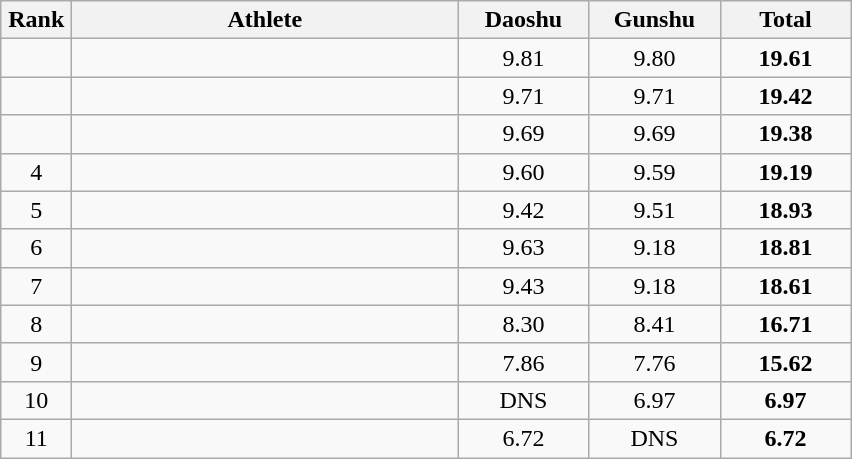<table class=wikitable style="text-align:center">
<tr>
<th width=40>Rank</th>
<th width=250>Athlete</th>
<th width=80>Daoshu</th>
<th width=80>Gunshu</th>
<th width=80>Total</th>
</tr>
<tr>
<td></td>
<td align=left></td>
<td>9.81</td>
<td>9.80</td>
<td><strong>19.61</strong></td>
</tr>
<tr>
<td></td>
<td align=left></td>
<td>9.71</td>
<td>9.71</td>
<td><strong>19.42</strong></td>
</tr>
<tr>
<td></td>
<td align=left></td>
<td>9.69</td>
<td>9.69</td>
<td><strong>19.38</strong></td>
</tr>
<tr>
<td>4</td>
<td align=left></td>
<td>9.60</td>
<td>9.59</td>
<td><strong>19.19</strong></td>
</tr>
<tr>
<td>5</td>
<td align=left></td>
<td>9.42</td>
<td>9.51</td>
<td><strong>18.93</strong></td>
</tr>
<tr>
<td>6</td>
<td align=left></td>
<td>9.63</td>
<td>9.18</td>
<td><strong>18.81</strong></td>
</tr>
<tr>
<td>7</td>
<td align=left></td>
<td>9.43</td>
<td>9.18</td>
<td><strong>18.61</strong></td>
</tr>
<tr>
<td>8</td>
<td align=left></td>
<td>8.30</td>
<td>8.41</td>
<td><strong>16.71</strong></td>
</tr>
<tr>
<td>9</td>
<td align=left></td>
<td>7.86</td>
<td>7.76</td>
<td><strong>15.62</strong></td>
</tr>
<tr>
<td>10</td>
<td align=left></td>
<td>DNS</td>
<td>6.97</td>
<td><strong>6.97</strong></td>
</tr>
<tr>
<td>11</td>
<td align=left></td>
<td>6.72</td>
<td>DNS</td>
<td><strong>6.72</strong></td>
</tr>
</table>
